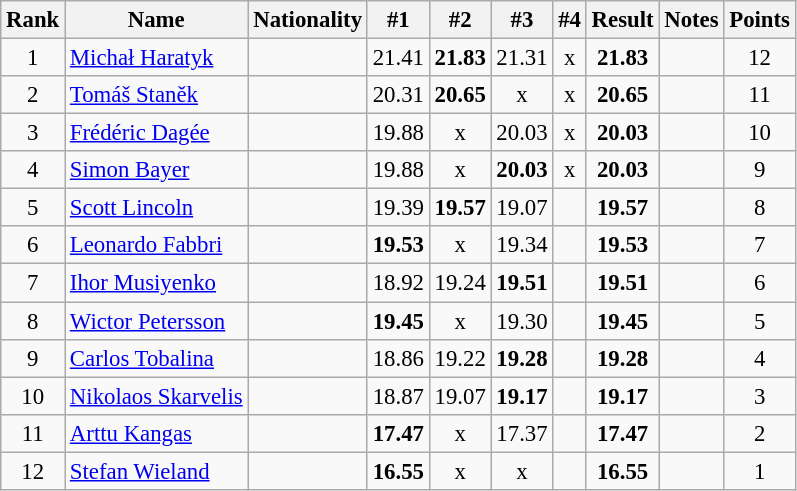<table class="wikitable sortable" style="text-align:center; font-size:95%">
<tr>
<th>Rank</th>
<th>Name</th>
<th>Nationality</th>
<th>#1</th>
<th>#2</th>
<th>#3</th>
<th>#4</th>
<th>Result</th>
<th>Notes</th>
<th>Points</th>
</tr>
<tr>
<td>1</td>
<td align=left><a href='#'>Michał Haratyk</a></td>
<td align=left></td>
<td>21.41</td>
<td><strong>21.83</strong></td>
<td>21.31</td>
<td>x</td>
<td><strong>21.83</strong></td>
<td></td>
<td>12</td>
</tr>
<tr>
<td>2</td>
<td align=left><a href='#'>Tomáš Staněk</a></td>
<td align=left></td>
<td>20.31</td>
<td><strong>20.65</strong></td>
<td>x</td>
<td>x</td>
<td><strong>20.65</strong></td>
<td></td>
<td>11</td>
</tr>
<tr>
<td>3</td>
<td align=left><a href='#'>Frédéric Dagée</a></td>
<td align=left></td>
<td>19.88</td>
<td>x</td>
<td>20.03</td>
<td>x</td>
<td><strong>20.03</strong></td>
<td></td>
<td>10</td>
</tr>
<tr>
<td>4</td>
<td align=left><a href='#'>Simon Bayer</a></td>
<td align=left></td>
<td>19.88</td>
<td>x</td>
<td><strong>20.03</strong></td>
<td>x</td>
<td><strong>20.03</strong></td>
<td></td>
<td>9</td>
</tr>
<tr>
<td>5</td>
<td align=left><a href='#'>Scott Lincoln</a></td>
<td align=left></td>
<td>19.39</td>
<td><strong>19.57</strong></td>
<td>19.07</td>
<td></td>
<td><strong>19.57</strong></td>
<td></td>
<td>8</td>
</tr>
<tr>
<td>6</td>
<td align=left><a href='#'>Leonardo Fabbri</a></td>
<td align=left></td>
<td><strong>19.53</strong></td>
<td>x</td>
<td>19.34</td>
<td></td>
<td><strong>19.53</strong></td>
<td></td>
<td>7</td>
</tr>
<tr>
<td>7</td>
<td align=left><a href='#'>Ihor Musiyenko</a></td>
<td align=left></td>
<td>18.92</td>
<td>19.24</td>
<td><strong>19.51</strong></td>
<td></td>
<td><strong>19.51</strong></td>
<td></td>
<td>6</td>
</tr>
<tr>
<td>8</td>
<td align=left><a href='#'>Wictor Petersson</a></td>
<td align=left></td>
<td><strong>19.45</strong></td>
<td>x</td>
<td>19.30</td>
<td></td>
<td><strong>19.45</strong></td>
<td></td>
<td>5</td>
</tr>
<tr>
<td>9</td>
<td align=left><a href='#'>Carlos Tobalina</a></td>
<td align=left></td>
<td>18.86</td>
<td>19.22</td>
<td><strong>19.28</strong></td>
<td></td>
<td><strong>19.28</strong></td>
<td></td>
<td>4</td>
</tr>
<tr>
<td>10</td>
<td align=left><a href='#'>Nikolaos Skarvelis</a></td>
<td align=left></td>
<td>18.87</td>
<td>19.07</td>
<td><strong>19.17</strong></td>
<td></td>
<td><strong>19.17</strong></td>
<td></td>
<td>3</td>
</tr>
<tr>
<td>11</td>
<td align=left><a href='#'>Arttu Kangas</a></td>
<td align=left></td>
<td><strong>17.47</strong></td>
<td>x</td>
<td>17.37</td>
<td></td>
<td><strong>17.47</strong></td>
<td></td>
<td>2</td>
</tr>
<tr>
<td>12</td>
<td align=left><a href='#'>Stefan Wieland</a></td>
<td align=left></td>
<td><strong>16.55</strong></td>
<td>x</td>
<td>x</td>
<td></td>
<td><strong>16.55</strong></td>
<td></td>
<td>1</td>
</tr>
</table>
